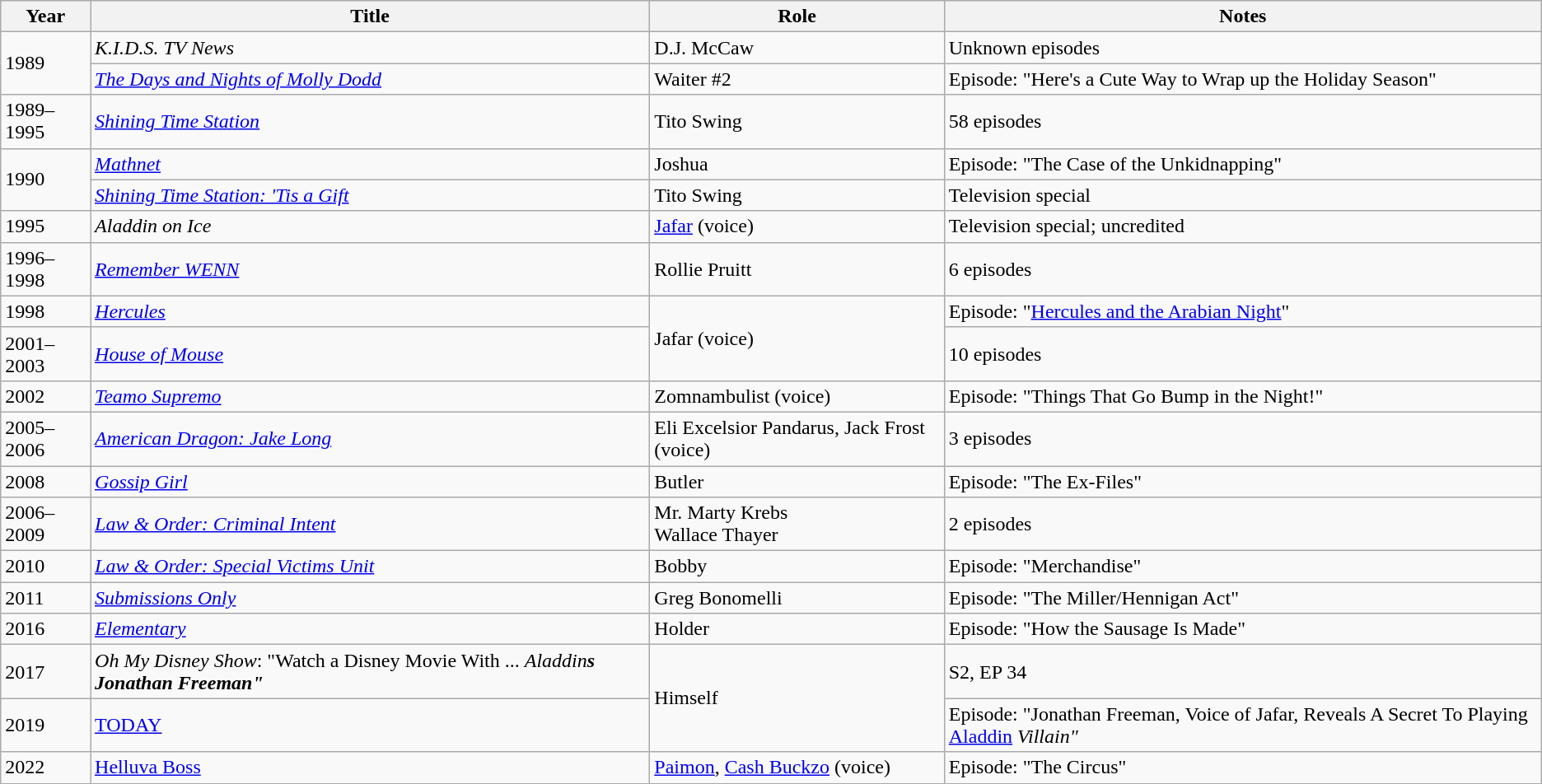<table class="wikitable">
<tr>
<th>Year</th>
<th>Title</th>
<th>Role</th>
<th>Notes</th>
</tr>
<tr>
<td rowspan="2">1989</td>
<td><em>K.I.D.S. TV News</em></td>
<td>D.J. McCaw</td>
<td>Unknown episodes</td>
</tr>
<tr>
<td><em><a href='#'>The Days and Nights of Molly Dodd</a></em></td>
<td>Waiter #2</td>
<td>Episode: "Here's a Cute Way to Wrap up the Holiday Season"</td>
</tr>
<tr>
<td>1989–1995</td>
<td><em><a href='#'>Shining Time Station</a></em></td>
<td>Tito Swing</td>
<td>58 episodes</td>
</tr>
<tr>
<td rowspan="2">1990</td>
<td><em><a href='#'>Mathnet</a></em></td>
<td>Joshua</td>
<td>Episode: "The Case of the Unkidnapping"</td>
</tr>
<tr>
<td><em><a href='#'>Shining Time Station: 'Tis a Gift</a></em></td>
<td>Tito Swing</td>
<td>Television special</td>
</tr>
<tr>
<td>1995</td>
<td><em>Aladdin on Ice</em></td>
<td><a href='#'>Jafar</a> (voice)</td>
<td>Television special; uncredited</td>
</tr>
<tr>
<td>1996–1998</td>
<td><em><a href='#'>Remember WENN</a></em></td>
<td>Rollie Pruitt</td>
<td>6 episodes</td>
</tr>
<tr>
<td>1998</td>
<td><em><a href='#'>Hercules</a></em></td>
<td rowspan="2">Jafar (voice)</td>
<td>Episode: "<a href='#'>Hercules and the Arabian Night</a>"</td>
</tr>
<tr>
<td>2001–2003</td>
<td><em><a href='#'>House of Mouse</a></em></td>
<td>10 episodes</td>
</tr>
<tr>
<td>2002</td>
<td><em><a href='#'>Teamo Supremo</a></em></td>
<td>Zomnambulist (voice)</td>
<td>Episode: "Things That Go Bump in the Night!"</td>
</tr>
<tr>
<td>2005–2006</td>
<td><em><a href='#'>American Dragon: Jake Long</a></em></td>
<td>Eli Excelsior Pandarus,  Jack Frost (voice)</td>
<td>3 episodes</td>
</tr>
<tr>
<td>2008</td>
<td><em><a href='#'>Gossip Girl</a></em></td>
<td>Butler</td>
<td>Episode: "The Ex-Files"</td>
</tr>
<tr>
<td>2006–2009</td>
<td><em><a href='#'>Law & Order: Criminal Intent</a></em></td>
<td>Mr. Marty Krebs <br> Wallace Thayer</td>
<td>2 episodes</td>
</tr>
<tr>
<td>2010</td>
<td><em><a href='#'>Law & Order: Special Victims Unit</a></em></td>
<td>Bobby</td>
<td>Episode: "Merchandise"</td>
</tr>
<tr>
<td>2011</td>
<td><em><a href='#'>Submissions Only</a></em></td>
<td>Greg Bonomelli</td>
<td>Episode: "The Miller/Hennigan Act"</td>
</tr>
<tr>
<td>2016</td>
<td><em><a href='#'>Elementary</a></em></td>
<td>Holder</td>
<td>Episode: "How the Sausage Is Made"</td>
</tr>
<tr>
<td>2017</td>
<td><em>Oh My Disney Show</em>: "Watch a Disney Movie With ... <em>Aladdin<strong>s Jonathan Freeman"</td>
<td rowspan="2">Himself</td>
<td>S2, EP 34</td>
</tr>
<tr>
<td>2019</td>
<td></em><a href='#'>TODAY</a><em></td>
<td>Episode: "Jonathan Freeman, Voice of Jafar, Reveals A Secret To Playing </em><a href='#'>Aladdin</a><em> Villain"</td>
</tr>
<tr>
<td>2022</td>
<td></em><a href='#'>Helluva Boss</a><em></td>
<td><a href='#'>Paimon</a>, <a href='#'>Cash Buckzo</a> (voice)</td>
<td>Episode: "The Circus"</td>
</tr>
</table>
